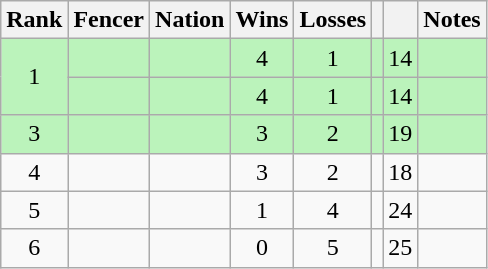<table class="wikitable sortable" style="text-align: center;">
<tr>
<th>Rank</th>
<th>Fencer</th>
<th>Nation</th>
<th>Wins</th>
<th>Losses</th>
<th></th>
<th></th>
<th>Notes</th>
</tr>
<tr style="background:#bbf3bb;">
<td rowspan=2>1</td>
<td align=left></td>
<td align=left></td>
<td>4</td>
<td>1</td>
<td></td>
<td>14</td>
<td></td>
</tr>
<tr style="background:#bbf3bb;">
<td align=left></td>
<td align=left></td>
<td>4</td>
<td>1</td>
<td></td>
<td>14</td>
<td></td>
</tr>
<tr style="background:#bbf3bb;">
<td>3</td>
<td align=left></td>
<td align=left></td>
<td>3</td>
<td>2</td>
<td></td>
<td>19</td>
<td></td>
</tr>
<tr>
<td>4</td>
<td align=left></td>
<td align=left></td>
<td>3</td>
<td>2</td>
<td></td>
<td>18</td>
<td></td>
</tr>
<tr>
<td>5</td>
<td align=left></td>
<td align=left></td>
<td>1</td>
<td>4</td>
<td></td>
<td>24</td>
<td></td>
</tr>
<tr>
<td>6</td>
<td align=left></td>
<td align=left></td>
<td>0</td>
<td>5</td>
<td></td>
<td>25</td>
<td></td>
</tr>
</table>
